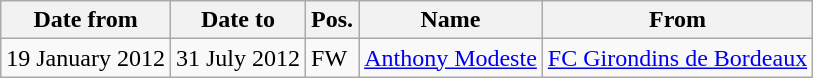<table class="wikitable">
<tr>
<th>Date from</th>
<th>Date to</th>
<th>Pos.</th>
<th>Name</th>
<th>From</th>
</tr>
<tr>
<td>19 January 2012</td>
<td>31 July 2012</td>
<td>FW</td>
<td><a href='#'>Anthony Modeste</a></td>
<td><a href='#'>FC Girondins de Bordeaux</a></td>
</tr>
</table>
